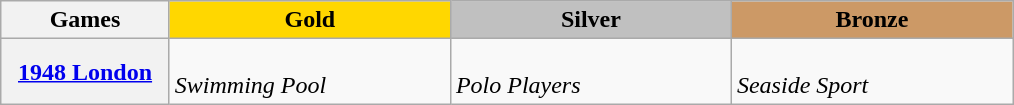<table class="wikitable plainrowheaders">
<tr>
<th scope="col" style="width:105px;">Games</th>
<th scope="col" style="background-color:gold; width:180px;">Gold</th>
<th scope="col" style="background-color:silver; width:180px;">Silver</th>
<th scope="col" style="background-color:#cc9966; width:180px;">Bronze</th>
</tr>
<tr>
<th scope="row"><a href='#'>1948 London</a></th>
<td><br><em>Swimming Pool</em></td>
<td><br><em>Polo Players</em></td>
<td><br><em>Seaside Sport</em></td>
</tr>
</table>
